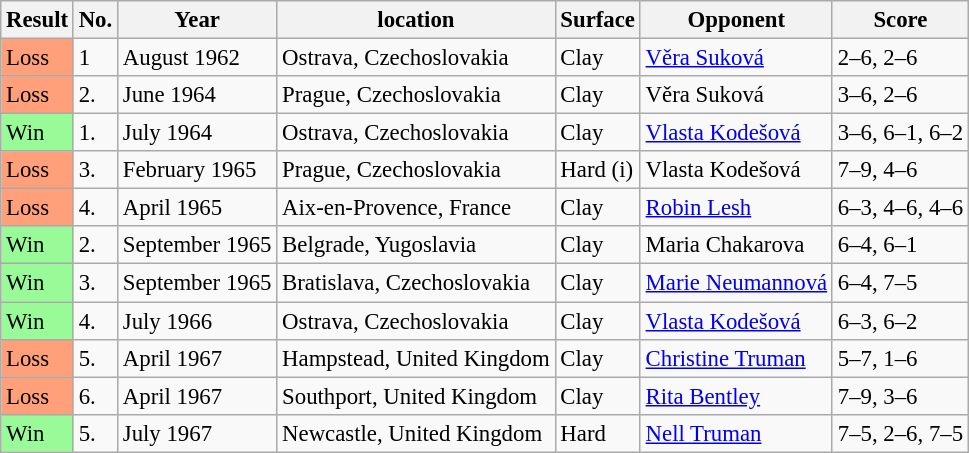<table class="sortable wikitable" style="font-size:95%">
<tr>
<th>Result</th>
<th>No.</th>
<th>Year</th>
<th>location</th>
<th>Surface</th>
<th>Opponent</th>
<th>Score</th>
</tr>
<tr>
<td style="background:#ffa07a;">Loss</td>
<td>1</td>
<td>August 1962</td>
<td>Ostrava, Czechoslovakia</td>
<td>Clay</td>
<td> <a href='#'>Věra Suková</a></td>
<td>2–6, 2–6</td>
</tr>
<tr>
<td style="background:#ffa07a;">Loss</td>
<td>2.</td>
<td>June 1964</td>
<td>Prague, Czechoslovakia</td>
<td>Clay</td>
<td> Věra Suková</td>
<td>3–6, 2–6</td>
</tr>
<tr>
<td style="background:#98fb98;">Win</td>
<td>1.</td>
<td>July 1964</td>
<td>Ostrava, Czechoslovakia</td>
<td>Clay</td>
<td> <a href='#'>Vlasta Kodešová</a></td>
<td>3–6, 6–1, 6–2</td>
</tr>
<tr>
<td style="background:#ffa07a;">Loss</td>
<td>3.</td>
<td>February 1965</td>
<td>Prague, Czechoslovakia</td>
<td>Hard (i)</td>
<td> Vlasta Kodešová</td>
<td>7–9, 4–6</td>
</tr>
<tr>
<td style="background:#ffa07a;">Loss</td>
<td>4.</td>
<td>April 1965</td>
<td>Aix-en-Provence, France</td>
<td>Clay</td>
<td> <a href='#'>Robin Lesh</a></td>
<td>6–3, 4–6, 4–6</td>
</tr>
<tr>
<td style="background:#98fb98;">Win</td>
<td>2.</td>
<td>September 1965</td>
<td>Belgrade, Yugoslavia</td>
<td>Clay</td>
<td> Maria Chakarova</td>
<td>6–4, 6–1</td>
</tr>
<tr>
<td style="background:#98fb98;">Win</td>
<td>3.</td>
<td>September 1965</td>
<td>Bratislava, Czechoslovakia</td>
<td>Clay</td>
<td> <a href='#'>Marie Neumannová</a></td>
<td>6–4, 7–5</td>
</tr>
<tr>
<td style="background:#98fb98;">Win</td>
<td>4.</td>
<td>July 1966</td>
<td>Ostrava, Czechoslovakia</td>
<td>Clay</td>
<td> <a href='#'>Vlasta Kodešová</a></td>
<td>6–3, 6–2</td>
</tr>
<tr>
<td style="background:#ffa07a;">Loss</td>
<td>5.</td>
<td>April 1967</td>
<td>Hampstead, United Kingdom</td>
<td>Clay</td>
<td> <a href='#'>Christine Truman</a></td>
<td>5–7, 1–6</td>
</tr>
<tr>
<td style="background:#ffa07a;">Loss</td>
<td>6.</td>
<td>April 1967</td>
<td>Southport, United Kingdom</td>
<td>Clay</td>
<td> <a href='#'>Rita Bentley</a></td>
<td>7–9, 3–6</td>
</tr>
<tr>
<td style="background:#98fb98;">Win</td>
<td>5.</td>
<td>July 1967</td>
<td>Newcastle, United Kingdom</td>
<td>Hard</td>
<td> <a href='#'>Nell Truman</a></td>
<td>7–5, 2–6, 7–5</td>
</tr>
</table>
